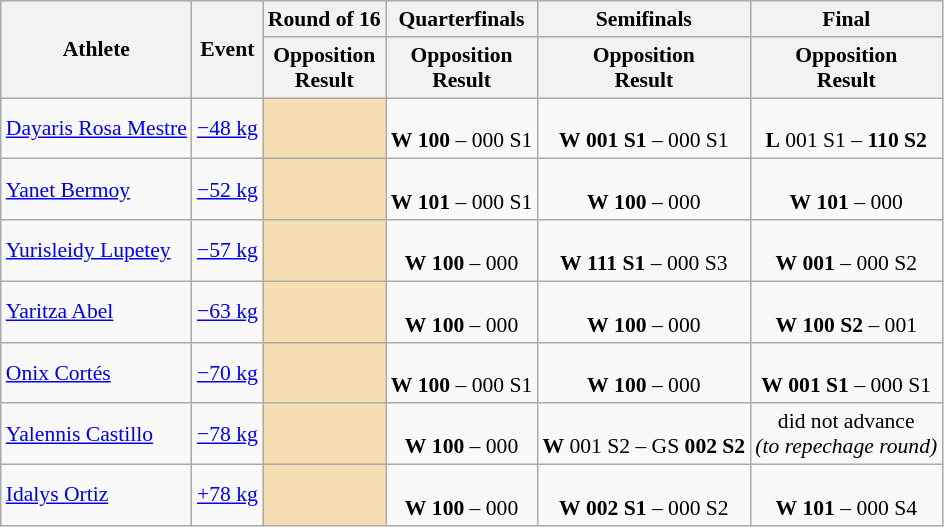<table class="wikitable" style="font-size:90%">
<tr>
<th rowspan="2">Athlete</th>
<th rowspan="2">Event</th>
<th>Round of 16</th>
<th>Quarterfinals</th>
<th>Semifinals</th>
<th>Final</th>
</tr>
<tr>
<th>Opposition<br>Result</th>
<th>Opposition<br>Result</th>
<th>Opposition<br>Result</th>
<th>Opposition<br>Result</th>
</tr>
<tr>
<td><a href='#'>Dayaris Rosa Mestre</a></td>
<td><a href='#'>−48 kg</a></td>
<td align="center" bgcolor=wheat></td>
<td align=center><br><strong>W</strong> <strong>100</strong> – 000 S1</td>
<td align=center><br><strong>W</strong> <strong>001 S1</strong> – 000 S1</td>
<td align=center><br><strong>L</strong> 001 S1 – <strong>110 S2</strong><br></td>
</tr>
<tr>
<td><a href='#'>Yanet Bermoy</a></td>
<td><a href='#'>−52 kg</a></td>
<td align="center" bgcolor=wheat></td>
<td align=center><br><strong>W</strong> <strong>101</strong> – 000 S1</td>
<td align=center><br><strong>W</strong> <strong>100</strong> – 000</td>
<td align=center><br><strong>W</strong> <strong>101</strong> – 000<br></td>
</tr>
<tr>
<td><a href='#'>Yurisleidy Lupetey</a></td>
<td><a href='#'>−57 kg</a></td>
<td align="center" bgcolor=wheat></td>
<td align=center><br><strong>W</strong> <strong>100</strong> – 000</td>
<td align=center><br><strong>W</strong> <strong>111 S1</strong> – 000 S3</td>
<td align=center><br><strong>W</strong> <strong>001</strong> – 000 S2<br></td>
</tr>
<tr>
<td><a href='#'>Yaritza Abel</a></td>
<td><a href='#'>−63 kg</a></td>
<td align="center" bgcolor=wheat></td>
<td align=center><br><strong>W</strong> <strong>100</strong> – 000</td>
<td align=center><br><strong>W</strong> <strong>100</strong> – 000</td>
<td align=center><br><strong>W</strong> <strong>100 S2</strong> – 001<br></td>
</tr>
<tr>
<td><a href='#'>Onix Cortés</a></td>
<td><a href='#'>−70 kg</a></td>
<td align="center" bgcolor=wheat></td>
<td align=center><br><strong>W</strong> <strong>100</strong> – 000 S1</td>
<td align=center><br><strong>W</strong> <strong>100</strong> – 000</td>
<td align=center><br><strong>W</strong> <strong>001 S1</strong> – 000 S1<br></td>
</tr>
<tr>
<td><a href='#'>Yalennis Castillo</a></td>
<td><a href='#'>−78 kg</a></td>
<td align="center" bgcolor=wheat></td>
<td align=center><br><strong>W</strong> <strong>100</strong> – 000</td>
<td align=center><br><strong>W</strong> 001 S2 – GS <strong>002 S2</strong></td>
<td align=center colspan="5">did not advance<br><em>(to repechage round)</em></td>
</tr>
<tr>
<td><a href='#'>Idalys Ortiz</a></td>
<td><a href='#'>+78 kg</a></td>
<td align="center" bgcolor=wheat></td>
<td align=center><br><strong>W</strong> <strong>100</strong> – 000</td>
<td align=center><br><strong>W</strong> <strong>002 S1</strong> – 000 S2</td>
<td align=center><br><strong>W</strong> <strong>101</strong> – 000 S4<br></td>
</tr>
</table>
